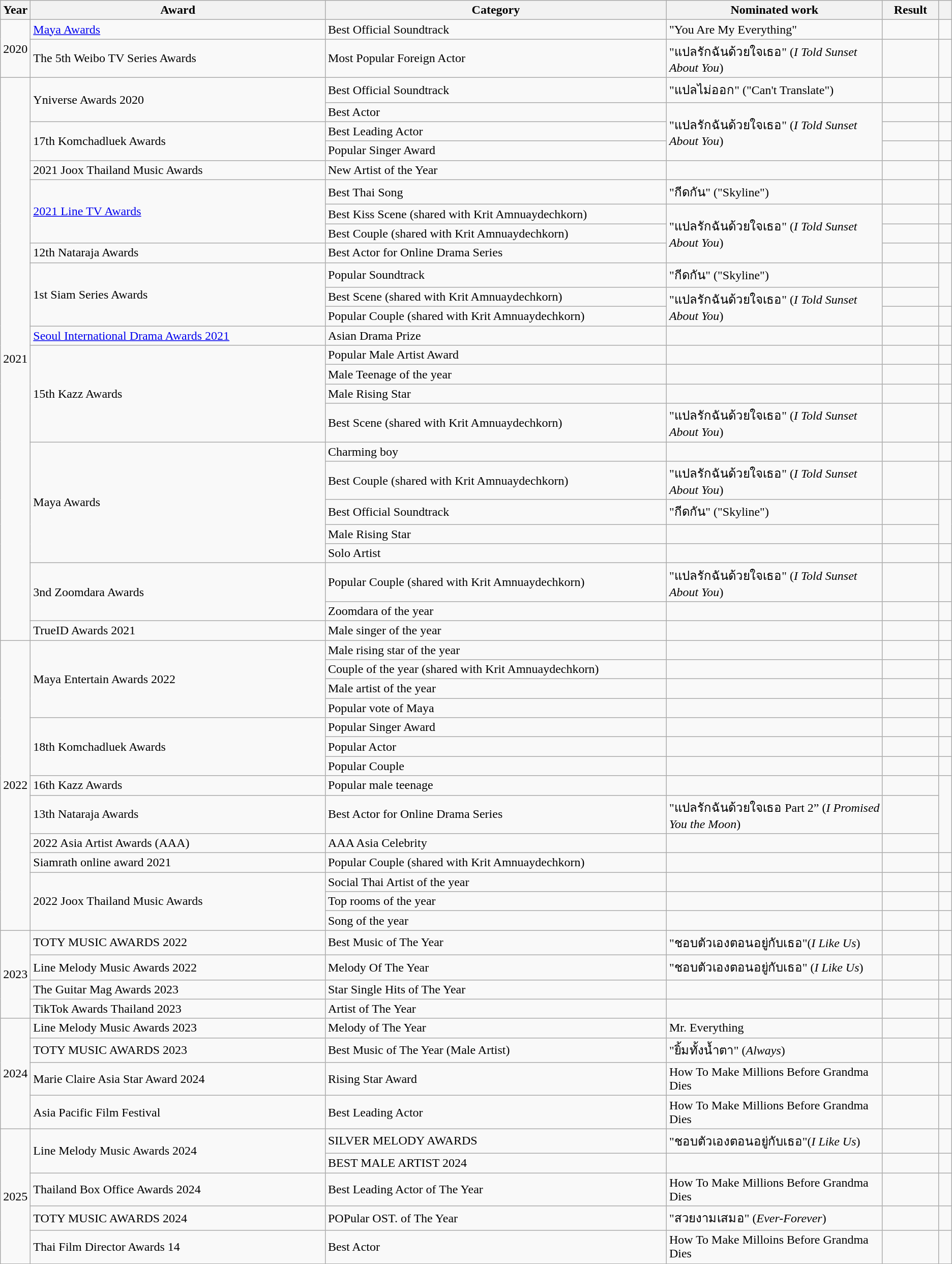<table class="wikitable sortable">
<tr>
<th scope="col" style="width:1em;">Year</th>
<th scope="col" style="width:35em;">Award</th>
<th scope="col" style="width:40em;">Category</th>
<th scope="col" style="width:25em;">Nominated work</th>
<th scope="col" style="width:5em;">Result</th>
<th scope="col" style="width:1em;"class="unsortable"></th>
</tr>
<tr>
<td rowspan="2">2020</td>
<td><a href='#'>Maya Awards</a></td>
<td>Best Official Soundtrack</td>
<td>"You Are My Everything"</td>
<td></td>
<td></td>
</tr>
<tr>
<td>The 5th Weibo TV Series Awards</td>
<td>Most Popular Foreign Actor</td>
<td>"แปลรักฉันด้วยใจเธอ" (<em>I Told Sunset About You</em>)</td>
<td></td>
<td></td>
</tr>
<tr>
<td rowspan="25">2021</td>
<td rowspan="2">Yniverse Awards 2020</td>
<td>Best Official Soundtrack</td>
<td>"แปลไม่ออก" ("Can't Translate")</td>
<td></td>
<td></td>
</tr>
<tr>
<td>Best Actor</td>
<td rowspan="3">"แปลรักฉันด้วยใจเธอ" (<em>I Told Sunset About You</em>)</td>
<td></td>
<td></td>
</tr>
<tr>
<td rowspan="2">17th Komchadluek Awards</td>
<td>Best Leading Actor</td>
<td></td>
<td></td>
</tr>
<tr>
<td>Popular Singer Award</td>
<td></td>
<td></td>
</tr>
<tr>
<td>2021 Joox Thailand Music Awards</td>
<td>New Artist of the Year</td>
<td></td>
<td></td>
<td></td>
</tr>
<tr>
<td rowspan="3"><a href='#'>2021 Line TV Awards</a></td>
<td>Best Thai Song</td>
<td>"กีดกัน" ("Skyline")</td>
<td></td>
<td></td>
</tr>
<tr>
<td>Best Kiss Scene (shared with Krit Amnuaydechkorn)</td>
<td rowspan="3">"แปลรักฉันด้วยใจเธอ" (<em>I Told Sunset About You</em>)</td>
<td></td>
<td></td>
</tr>
<tr>
<td>Best Couple (shared with Krit Amnuaydechkorn)</td>
<td></td>
<td></td>
</tr>
<tr>
<td>12th Nataraja Awards</td>
<td>Best Actor for Online Drama Series</td>
<td></td>
<td></td>
</tr>
<tr>
<td rowspan="3">1st Siam Series Awards</td>
<td>Popular Soundtrack</td>
<td>"กีดกัน" ("Skyline")</td>
<td></td>
<td rowspan="2"></td>
</tr>
<tr>
<td Best Scene (shared with Krit Amnuaydechkorn)>Best Scene (shared with Krit Amnuaydechkorn)</td>
<td rowspan="2">"แปลรักฉันด้วยใจเธอ" (<em>I Told Sunset About You</em>)</td>
<td></td>
</tr>
<tr>
<td>Popular Couple (shared with Krit Amnuaydechkorn)</td>
<td></td>
<td></td>
</tr>
<tr>
<td><a href='#'>Seoul International Drama Awards 2021</a></td>
<td>Asian Drama Prize</td>
<td></td>
<td></td>
<td></td>
</tr>
<tr>
<td rowspan="4">15th Kazz Awards</td>
<td>Popular Male Artist Award</td>
<td></td>
<td></td>
</tr>
<tr>
<td Male teenage of the year>Male Teenage of the year</td>
<td></td>
<td></td>
<td></td>
</tr>
<tr>
<td Rising Star>Male Rising Star</td>
<td></td>
<td></td>
</tr>
<tr>
<td Best Scene (shared with Krit Amnuaydechkorn)>Best Scene (shared with Krit Amnuaydechkorn)</td>
<td>"แปลรักฉันด้วยใจเธอ" (<em>I Told Sunset About You</em>)</td>
<td></td>
<td></td>
</tr>
<tr>
<td rowspan="5">Maya Awards</td>
<td>Charming boy</td>
<td></td>
<td></td>
<td></td>
</tr>
<tr>
<td Best Couple (shared with Krit Amnuaydechkorn)>Best Couple (shared with Krit Amnuaydechkorn)</td>
<td>"แปลรักฉันด้วยใจเธอ" (<em>I Told Sunset About You</em>)</td>
<td></td>
<td></td>
</tr>
<tr>
<td Best Official Soundtrack>Best Official Soundtrack</td>
<td>"กีดกัน" ("Skyline")</td>
<td></td>
</tr>
<tr>
<td Solo Artist>Male Rising Star</td>
<td></td>
<td></td>
</tr>
<tr>
<td Male Rising Star>Solo Artist</td>
<td></td>
<td></td>
<td></td>
</tr>
<tr>
<td rowspan="2">3nd Zoomdara Awards</td>
<td>Popular Couple (shared with Krit Amnuaydechkorn)</td>
<td>"แปลรักฉันด้วยใจเธอ" (<em>I Told Sunset About You</em>)</td>
<td></td>
<td></td>
</tr>
<tr>
<td Zoomdara of the year>Zoomdara of the year</td>
<td></td>
<td></td>
<td></td>
</tr>
<tr>
<td>TrueID Awards 2021</td>
<td>Male singer of the year</td>
<td></td>
<td></td>
</tr>
<tr>
<td rowspan="14">2022</td>
<td rowspan="4">Maya Entertain Awards 2022</td>
<td>Male rising star of the year</td>
<td></td>
<td></td>
<td></td>
</tr>
<tr>
<td>Couple of the year (shared with Krit Amnuaydechkorn)</td>
<td "แปลรักฉันด้วยใจเธอ" (></td>
<td></td>
<td></td>
</tr>
<tr>
<td>Male artist of the year</td>
<td></td>
<td></td>
</tr>
<tr>
<td>Popular vote of Maya</td>
<td></td>
<td></td>
<td></td>
</tr>
<tr>
<td rowspan="3">18th Komchadluek Awards</td>
<td>Popular Singer Award</td>
<td></td>
<td></td>
</tr>
<tr>
<td>Popular Actor</td>
<td></td>
<td></td>
<td></td>
</tr>
<tr>
<td>Popular Couple</td>
<td></td>
<td></td>
<td></td>
</tr>
<tr>
<td>16th Kazz Awards</td>
<td>Popular male teenage</td>
<td></td>
<td></td>
</tr>
<tr>
<td>13th Nataraja Awards</td>
<td>Best Actor for Online Drama Series</td>
<td>"แปลรักฉันด้วยใจเธอ Part 2” (<em>I Promised You the Moon</em>)</td>
<td></td>
</tr>
<tr>
<td>2022 Asia Artist Awards (AAA)</td>
<td>AAA Asia Celebrity</td>
<td></td>
<td></td>
</tr>
<tr>
<td>Siamrath online award 2021</td>
<td>Popular Couple (shared with Krit Amnuaydechkorn)</td>
<td></td>
<td></td>
<td></td>
</tr>
<tr>
<td rowspan="3">2022 Joox Thailand Music Awards</td>
<td>Social Thai Artist of the year</td>
<td></td>
<td></td>
</tr>
<tr>
<td>Top rooms of the year</td>
<td></td>
<td></td>
<td></td>
</tr>
<tr>
<td>Song of the year</td>
<td></td>
<td></td>
</tr>
<tr>
<td rowspan="4">2023</td>
<td>TOTY MUSIC AWARDS 2022</td>
<td>Best Music of The Year</td>
<td>"ชอบตัวเองตอนอยู่กับเธอ"(<em>I Like Us</em>)</td>
<td></td>
<td></td>
</tr>
<tr>
<td>Line Melody Music Awards 2022</td>
<td>Melody Of The Year</td>
<td>"ชอบตัวเองตอนอยู่กับเธอ" (<em>I Like Us</em>)</td>
<td></td>
<td></td>
</tr>
<tr>
<td>The Guitar Mag Awards 2023</td>
<td>Star Single Hits of The Year</td>
<td></td>
<td></td>
<td></td>
</tr>
<tr>
<td>TikTok Awards Thailand 2023</td>
<td>Artist of The Year</td>
<td></td>
<td></td>
<td></td>
</tr>
<tr>
<td rowspan="4">2024</td>
<td>Line Melody Music Awards 2023</td>
<td>Melody of The Year</td>
<td>Mr. Everything</td>
<td></td>
<td></td>
</tr>
<tr>
<td>TOTY MUSIC AWARDS 2023</td>
<td>Best Music of The Year (Male Artist)</td>
<td>"ยิ้มทั้งน้ำตา" (<em>Always</em>)</td>
<td></td>
<td></td>
</tr>
<tr>
<td>Marie Claire Asia Star Award 2024</td>
<td>Rising Star Award</td>
<td>How To Make Millions Before Grandma Dies</td>
<td></td>
<td></td>
</tr>
<tr>
<td>Asia Pacific Film Festival</td>
<td>Best Leading Actor</td>
<td>How To Make Millions Before Grandma Dies</td>
<td></td>
<td></td>
</tr>
<tr>
<td rowspan="5">2025</td>
<td rowspan="2">Line Melody Music Awards 2024</td>
<td>SILVER MELODY AWARDS</td>
<td>"ชอบตัวเองตอนอยู่กับเธอ"(<em>I Like Us</em>)</td>
<td></td>
<td></td>
</tr>
<tr>
<td>BEST MALE ARTIST 2024</td>
<td></td>
<td></td>
<td></td>
</tr>
<tr>
<td>Thailand Box Office Awards 2024</td>
<td>Best Leading Actor of The Year</td>
<td>How To Make Millions Before Grandma Dies</td>
<td></td>
<td></td>
</tr>
<tr>
<td>TOTY MUSIC AWARDS 2024</td>
<td>POPular OST. of The Year</td>
<td>"สวยงามเสมอ" (<em>Ever-Forever</em>)</td>
<td></td>
<td></td>
</tr>
<tr>
<td>Thai Film Director Awards 14</td>
<td>Best Actor</td>
<td>How To Make Milloins Before Grandma Dies</td>
<td></td>
<td></td>
</tr>
</table>
